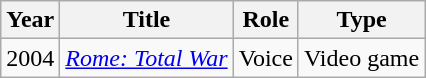<table class="wikitable">
<tr>
<th>Year</th>
<th>Title</th>
<th>Role</th>
<th>Type</th>
</tr>
<tr>
<td>2004</td>
<td><em><a href='#'>Rome: Total War</a></em></td>
<td>Voice</td>
<td>Video game</td>
</tr>
</table>
